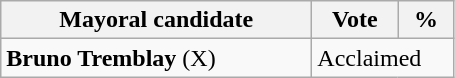<table class="wikitable">
<tr>
<th bgcolor="#DDDDFF" width="200px">Mayoral candidate</th>
<th bgcolor="#DDDDFF" width="50px">Vote</th>
<th bgcolor="#DDDDFF"  width="30px">%</th>
</tr>
<tr>
<td><strong>Bruno Tremblay</strong> (X)</td>
<td colspan="2">Acclaimed</td>
</tr>
</table>
